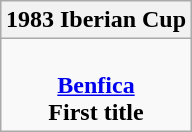<table class=wikitable style="text-align: center; margin: 0 auto;">
<tr>
<th>1983 Iberian Cup</th>
</tr>
<tr>
<td align=center><br><strong><a href='#'>Benfica</a></strong><br><strong>First title</strong></td>
</tr>
</table>
